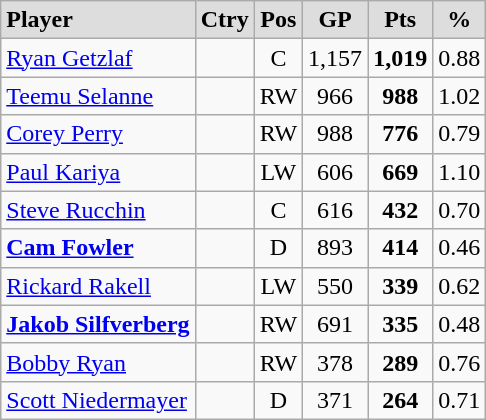<table class= "wikitable">
<tr align="center" style="font-weight:bold; background-color:#dddddd;" |>
<td align="left">Player</td>
<td>Ctry</td>
<td>Pos</td>
<td>GP</td>
<td>Pts</td>
<td>%</td>
</tr>
<tr align="center">
<td align="left"><a href='#'>Ryan Getzlaf</a></td>
<td></td>
<td>C</td>
<td>1,157</td>
<td><strong>1,019</strong></td>
<td>0.88</td>
</tr>
<tr align="center">
<td align="left"><a href='#'>Teemu Selanne</a></td>
<td></td>
<td>RW</td>
<td>966</td>
<td><strong>988</strong></td>
<td>1.02</td>
</tr>
<tr align="center">
<td align="left"><a href='#'>Corey Perry</a></td>
<td></td>
<td>RW</td>
<td>988</td>
<td><strong>776</strong></td>
<td>0.79</td>
</tr>
<tr align="center">
<td align="left"><a href='#'>Paul Kariya</a></td>
<td></td>
<td>LW</td>
<td>606</td>
<td><strong>669</strong></td>
<td>1.10</td>
</tr>
<tr align="center">
<td align="left"><a href='#'>Steve Rucchin</a></td>
<td></td>
<td>C</td>
<td>616</td>
<td><strong>432</strong></td>
<td>0.70</td>
</tr>
<tr align="center">
<td align="left"><strong><a href='#'>Cam Fowler</a></strong></td>
<td></td>
<td>D</td>
<td>893</td>
<td><strong>414</strong></td>
<td>0.46</td>
</tr>
<tr align="center">
<td align="left"><a href='#'>Rickard Rakell</a></td>
<td></td>
<td>LW</td>
<td>550</td>
<td><strong>339</strong></td>
<td>0.62</td>
</tr>
<tr align="center">
<td align="left"><strong><a href='#'>Jakob Silfverberg</a></strong></td>
<td></td>
<td>RW</td>
<td>691</td>
<td><strong>335</strong></td>
<td>0.48</td>
</tr>
<tr align="center">
<td align="left"><a href='#'>Bobby Ryan</a></td>
<td></td>
<td>RW</td>
<td>378</td>
<td><strong>289</strong></td>
<td>0.76</td>
</tr>
<tr align="center">
<td align="left"><a href='#'>Scott Niedermayer</a></td>
<td></td>
<td>D</td>
<td>371</td>
<td><strong>264</strong></td>
<td>0.71</td>
</tr>
</table>
